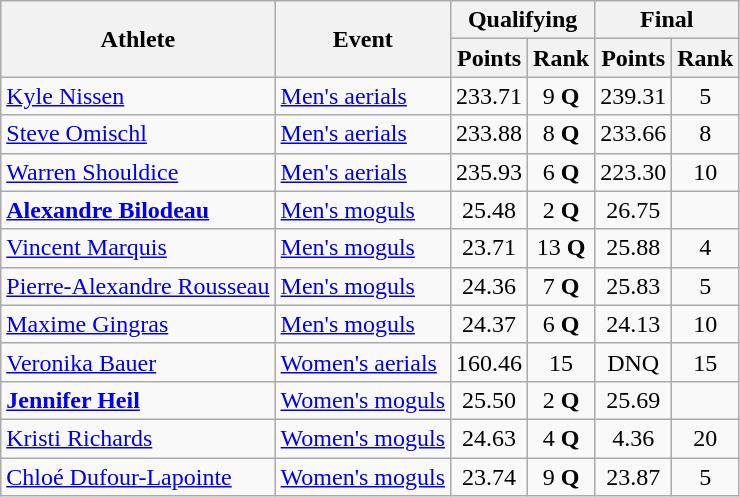<table class="wikitable">
<tr>
<th rowspan="2">Athlete</th>
<th rowspan="2">Event</th>
<th colspan="2">Qualifying</th>
<th colspan="2">Final</th>
</tr>
<tr>
<th>Points</th>
<th>Rank</th>
<th>Points</th>
<th>Rank</th>
</tr>
<tr>
<td><a href='#'>Kyle Nissen</a></td>
<td><a href='#'>Men's aerials</a></td>
<td align="center">233.71</td>
<td align="center">9 <strong>Q</strong></td>
<td align="center">239.31</td>
<td align="center">5</td>
</tr>
<tr>
<td><a href='#'>Steve Omischl</a></td>
<td><a href='#'>Men's aerials</a></td>
<td align="center">233.88</td>
<td align="center">8 <strong>Q</strong></td>
<td align="center">233.66</td>
<td align="center">8</td>
</tr>
<tr>
<td><a href='#'>Warren Shouldice</a></td>
<td><a href='#'>Men's aerials</a></td>
<td align="center">235.93</td>
<td align="center">6 <strong>Q</strong></td>
<td align="center">223.30</td>
<td align="center">10</td>
</tr>
<tr>
<td><strong><a href='#'>Alexandre Bilodeau</a></strong></td>
<td><a href='#'>Men's moguls</a></td>
<td align="center">25.48</td>
<td align="center">2 <strong>Q</strong></td>
<td align="center">26.75</td>
<td align="center"></td>
</tr>
<tr>
<td><a href='#'>Vincent Marquis</a></td>
<td><a href='#'>Men's moguls</a></td>
<td align="center">23.71</td>
<td align="center">13 <strong>Q</strong></td>
<td align="center">25.88</td>
<td align="center">4</td>
</tr>
<tr>
<td><a href='#'>Pierre-Alexandre Rousseau</a></td>
<td><a href='#'>Men's moguls</a></td>
<td align="center">24.36</td>
<td align="center">7 <strong>Q</strong></td>
<td align="center">25.83</td>
<td align="center">5</td>
</tr>
<tr>
<td><a href='#'>Maxime Gingras</a></td>
<td><a href='#'>Men's moguls</a></td>
<td align="center">24.37</td>
<td align="center">6 <strong>Q</strong></td>
<td align="center">24.13</td>
<td align="center">10</td>
</tr>
<tr>
<td><a href='#'>Veronika Bauer</a></td>
<td><a href='#'>Women's aerials</a></td>
<td align="center">160.46</td>
<td align="center">15</td>
<td align="center">DNQ</td>
<td align="center">15</td>
</tr>
<tr>
<td><strong><a href='#'>Jennifer Heil</a></strong></td>
<td><a href='#'>Women's moguls</a></td>
<td align="center">25.50</td>
<td align="center">2 <strong>Q</strong></td>
<td align="center">25.69</td>
<td align="center"></td>
</tr>
<tr>
<td><a href='#'>Kristi Richards</a></td>
<td><a href='#'>Women's moguls</a></td>
<td align="center">24.63</td>
<td align="center">4 <strong>Q</strong></td>
<td align="center">4.36</td>
<td align="center">20</td>
</tr>
<tr>
<td><a href='#'>Chloé Dufour-Lapointe</a></td>
<td><a href='#'>Women's moguls</a></td>
<td align="center">23.74</td>
<td align="center">9 <strong>Q</strong></td>
<td align="center">23.87</td>
<td align="center">5</td>
</tr>
</table>
